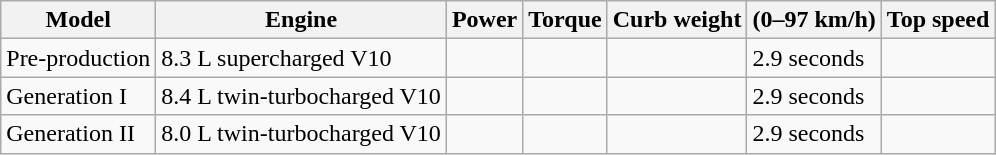<table class="wikitable">
<tr>
<th>Model</th>
<th>Engine</th>
<th>Power</th>
<th>Torque</th>
<th>Curb weight</th>
<th><strong>(0–97 km/h)</strong></th>
<th>Top speed</th>
</tr>
<tr>
<td>Pre-production</td>
<td>8.3 L supercharged V10</td>
<td></td>
<td></td>
<td></td>
<td>2.9 seconds</td>
<td></td>
</tr>
<tr>
<td>Generation I</td>
<td>8.4 L twin-turbocharged V10</td>
<td></td>
<td></td>
<td></td>
<td>2.9 seconds</td>
<td></td>
</tr>
<tr>
<td>Generation II</td>
<td>8.0 L twin-turbocharged V10</td>
<td></td>
<td></td>
<td></td>
<td>2.9 seconds</td>
<td></td>
</tr>
</table>
